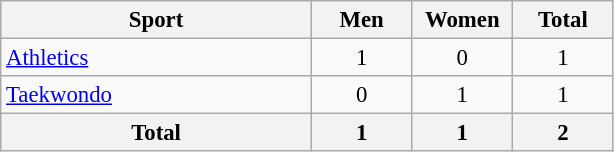<table class="wikitable" style="text-align:center; font-size: 95%">
<tr>
<th width=200>Sport</th>
<th width=60>Men</th>
<th width=60>Women</th>
<th width=60>Total</th>
</tr>
<tr>
<td align=left><a href='#'>Athletics</a></td>
<td>1</td>
<td>0</td>
<td>1</td>
</tr>
<tr>
<td align=left><a href='#'>Taekwondo</a></td>
<td>0</td>
<td>1</td>
<td>1</td>
</tr>
<tr>
<th align=left>Total</th>
<th>1</th>
<th>1</th>
<th>2</th>
</tr>
</table>
